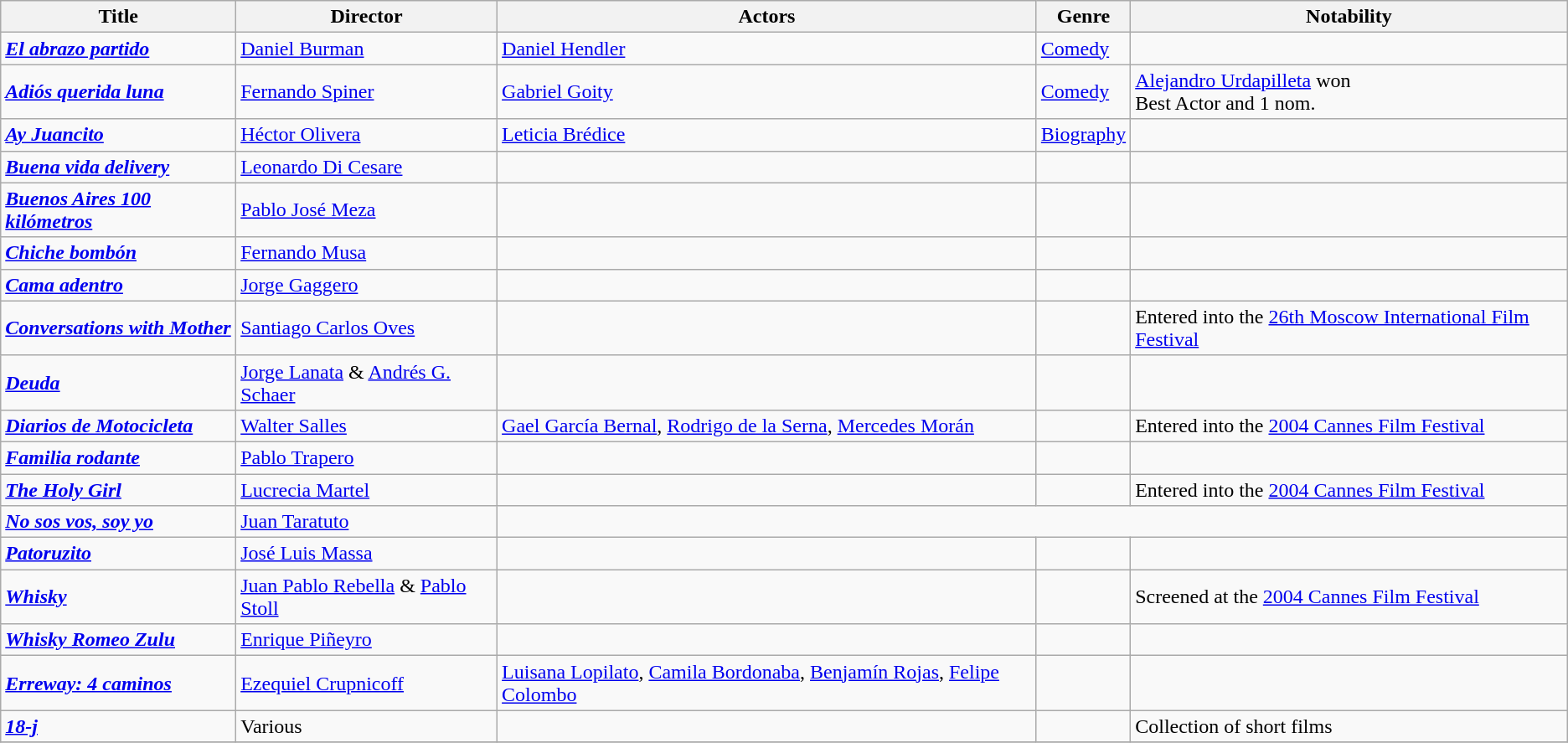<table class="wikitable sortable">
<tr>
<th>Title</th>
<th>Director</th>
<th>Actors</th>
<th>Genre</th>
<th>Notability</th>
</tr>
<tr>
<td><strong><em><a href='#'>El abrazo partido</a></em></strong></td>
<td><a href='#'>Daniel Burman</a></td>
<td><a href='#'>Daniel Hendler</a></td>
<td><a href='#'>Comedy</a></td>
<td></td>
</tr>
<tr>
<td><strong><em><a href='#'>Adiós querida luna</a></em></strong></td>
<td><a href='#'>Fernando Spiner</a></td>
<td><a href='#'>Gabriel Goity</a></td>
<td><a href='#'>Comedy</a></td>
<td><a href='#'>Alejandro Urdapilleta</a> won<br>Best Actor and 1 nom.</td>
</tr>
<tr>
<td><strong><em><a href='#'>Ay Juancito</a></em></strong></td>
<td><a href='#'>Héctor Olivera</a></td>
<td><a href='#'>Leticia Brédice</a></td>
<td><a href='#'>Biography</a></td>
<td></td>
</tr>
<tr>
<td><strong><em><a href='#'>Buena vida delivery</a></em></strong></td>
<td><a href='#'>Leonardo Di Cesare</a></td>
<td></td>
<td></td>
<td></td>
</tr>
<tr>
<td><strong><em><a href='#'>Buenos Aires 100 kilómetros</a></em></strong></td>
<td><a href='#'>Pablo José Meza</a></td>
<td></td>
<td></td>
<td></td>
</tr>
<tr>
<td><strong><em><a href='#'>Chiche bombón</a></em></strong></td>
<td><a href='#'>Fernando Musa</a></td>
<td></td>
<td></td>
<td></td>
</tr>
<tr>
<td><strong><em><a href='#'>Cama adentro</a></em></strong></td>
<td><a href='#'>Jorge Gaggero</a></td>
<td></td>
<td></td>
<td></td>
</tr>
<tr>
<td><strong><em><a href='#'>Conversations with Mother</a></em></strong></td>
<td><a href='#'>Santiago Carlos Oves</a></td>
<td></td>
<td></td>
<td>Entered into the <a href='#'>26th Moscow International Film Festival</a></td>
</tr>
<tr>
<td><strong><em><a href='#'>Deuda</a></em></strong></td>
<td><a href='#'>Jorge Lanata</a> & <a href='#'>Andrés G. Schaer</a></td>
<td></td>
<td></td>
<td></td>
</tr>
<tr>
<td><strong><em><a href='#'>Diarios de Motocicleta</a></em></strong></td>
<td><a href='#'>Walter Salles</a></td>
<td><a href='#'>Gael García Bernal</a>, <a href='#'>Rodrigo de la Serna</a>, <a href='#'>Mercedes Morán</a></td>
<td></td>
<td>Entered into the <a href='#'>2004 Cannes Film Festival</a></td>
</tr>
<tr>
<td><strong><em><a href='#'>Familia rodante</a></em></strong></td>
<td><a href='#'>Pablo Trapero</a></td>
<td></td>
<td></td>
<td></td>
</tr>
<tr>
<td><strong><em><a href='#'>The Holy Girl</a></em></strong></td>
<td><a href='#'>Lucrecia Martel</a></td>
<td></td>
<td></td>
<td>Entered into the <a href='#'>2004 Cannes Film Festival</a></td>
</tr>
<tr>
<td><strong><em><a href='#'>No sos vos, soy yo</a></em></strong></td>
<td><a href='#'>Juan Taratuto</a></td>
</tr>
<tr>
<td><strong><em><a href='#'>Patoruzito</a></em></strong></td>
<td><a href='#'>José Luis Massa</a></td>
<td></td>
<td></td>
<td></td>
</tr>
<tr>
<td><strong><em><a href='#'>Whisky</a></em></strong></td>
<td><a href='#'>Juan Pablo Rebella</a> & <a href='#'>Pablo Stoll</a></td>
<td></td>
<td></td>
<td>Screened at the <a href='#'>2004 Cannes Film Festival</a></td>
</tr>
<tr>
<td><strong><em><a href='#'>Whisky Romeo Zulu</a></em></strong></td>
<td><a href='#'>Enrique Piñeyro</a></td>
<td></td>
<td></td>
<td></td>
</tr>
<tr>
<td><strong><em><a href='#'>Erreway: 4 caminos</a></em></strong></td>
<td><a href='#'>Ezequiel Crupnicoff</a></td>
<td><a href='#'>Luisana Lopilato</a>, <a href='#'>Camila Bordonaba</a>, <a href='#'>Benjamín Rojas</a>, <a href='#'>Felipe Colombo</a></td>
<td></td>
<td></td>
</tr>
<tr>
<td><strong><em><a href='#'>18-j</a></em></strong></td>
<td>Various</td>
<td></td>
<td></td>
<td>Collection of short films</td>
</tr>
<tr>
</tr>
</table>
